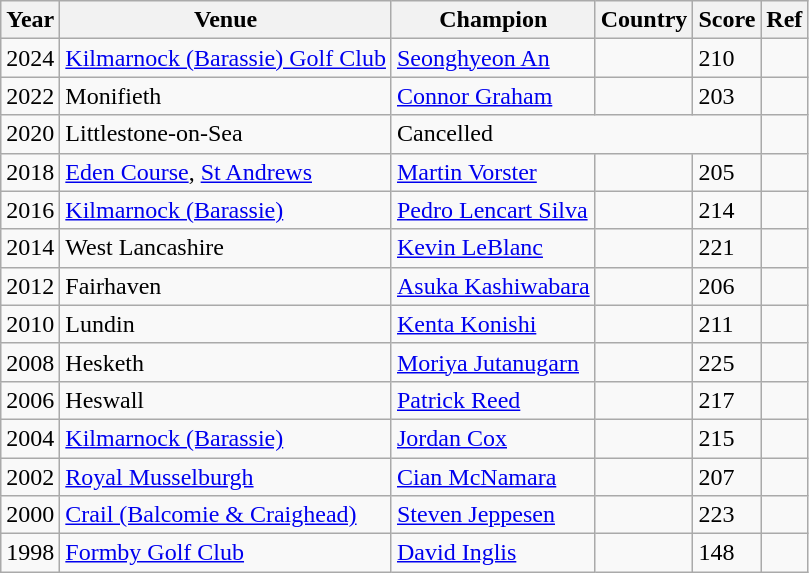<table class="wikitable">
<tr>
<th>Year</th>
<th>Venue</th>
<th>Champion</th>
<th>Country</th>
<th>Score</th>
<th>Ref</th>
</tr>
<tr>
<td>2024</td>
<td><a href='#'>Kilmarnock (Barassie) Golf Club</a></td>
<td><a href='#'>Seonghyeon An</a></td>
<td></td>
<td>210</td>
<td></td>
</tr>
<tr>
<td>2022</td>
<td>Monifieth</td>
<td><a href='#'>Connor Graham</a></td>
<td></td>
<td>203</td>
<td></td>
</tr>
<tr>
<td>2020</td>
<td>Littlestone-on-Sea</td>
<td colspan=3>Cancelled</td>
<td></td>
</tr>
<tr>
<td>2018</td>
<td><a href='#'>Eden Course</a>, <a href='#'>St Andrews</a></td>
<td><a href='#'>Martin Vorster</a></td>
<td></td>
<td>205</td>
<td></td>
</tr>
<tr>
<td>2016</td>
<td><a href='#'>Kilmarnock (Barassie)</a></td>
<td><a href='#'>Pedro Lencart Silva</a></td>
<td></td>
<td>214</td>
<td></td>
</tr>
<tr>
<td>2014</td>
<td>West Lancashire</td>
<td><a href='#'>Kevin LeBlanc</a></td>
<td></td>
<td>221</td>
<td></td>
</tr>
<tr>
<td>2012</td>
<td>Fairhaven</td>
<td><a href='#'>Asuka Kashiwabara</a></td>
<td></td>
<td>206</td>
<td></td>
</tr>
<tr>
<td>2010</td>
<td>Lundin</td>
<td><a href='#'>Kenta Konishi</a></td>
<td></td>
<td>211</td>
<td></td>
</tr>
<tr>
<td>2008</td>
<td>Hesketh</td>
<td><a href='#'>Moriya Jutanugarn</a></td>
<td></td>
<td>225</td>
<td></td>
</tr>
<tr>
<td>2006</td>
<td>Heswall</td>
<td><a href='#'>Patrick Reed</a></td>
<td></td>
<td>217</td>
<td></td>
</tr>
<tr>
<td>2004</td>
<td><a href='#'>Kilmarnock (Barassie)</a></td>
<td><a href='#'>Jordan Cox</a></td>
<td></td>
<td>215</td>
<td></td>
</tr>
<tr>
<td>2002</td>
<td><a href='#'>Royal Musselburgh</a></td>
<td><a href='#'>Cian McNamara</a></td>
<td></td>
<td>207</td>
<td></td>
</tr>
<tr>
<td>2000</td>
<td><a href='#'>Crail (Balcomie & Craighead)</a></td>
<td><a href='#'>Steven Jeppesen</a></td>
<td></td>
<td>223</td>
<td></td>
</tr>
<tr>
<td>1998</td>
<td><a href='#'>Formby Golf Club</a></td>
<td><a href='#'>David Inglis</a></td>
<td></td>
<td>148</td>
<td></td>
</tr>
</table>
